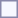<table style="border:1px solid #8888aa; background-color:#f7f8ff; padding:5px; font-size:95%; margin: 0px 12px 12px 0px;">
</table>
